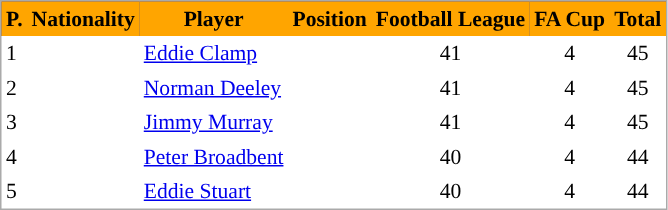<table cellspacing="0" cellpadding="3" style="border:1px solid #AAAAAA;font-size:90%">
<tr bgcolor="#191970">
<th style=background:orange; align="center"><span>P.</span></th>
<th style=background:orange; align="center"><span>Nationality</span></th>
<th style=background:orange; align="center"><span>Player</span></th>
<th style=background:orange; align="center"><span>Position</span></th>
<th style=background:orange; align="center"><span>Football League</span></th>
<th style=background:orange; align="center"><span>FA Cup</span></th>
<th style=background:orange; align="center"><span>Total</span></th>
</tr>
<tr>
<td>1</td>
<td></td>
<td><a href='#'>Eddie Clamp</a></td>
<td></td>
<td align="center">41</td>
<td align="center">4</td>
<td align="center">45</td>
</tr>
<tr>
<td>2</td>
<td></td>
<td><a href='#'>Norman Deeley</a></td>
<td></td>
<td align="center">41</td>
<td align="center">4</td>
<td align="center">45</td>
</tr>
<tr>
<td>3</td>
<td></td>
<td><a href='#'>Jimmy Murray</a></td>
<td></td>
<td align="center">41</td>
<td align="center">4</td>
<td align="center">45</td>
</tr>
<tr>
<td>4</td>
<td></td>
<td><a href='#'>Peter Broadbent</a></td>
<td></td>
<td align="center">40</td>
<td align="center">4</td>
<td align="center">44</td>
</tr>
<tr>
<td>5</td>
<td></td>
<td><a href='#'>Eddie Stuart</a></td>
<td></td>
<td align="center">40</td>
<td align="center">4</td>
<td align="center">44</td>
</tr>
<tr>
</tr>
</table>
